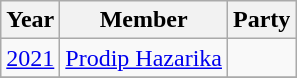<table class="wikitable sortable">
<tr>
<th>Year</th>
<th>Member</th>
<th colspan=2>Party</th>
</tr>
<tr>
<td><a href='#'>2021</a></td>
<td><a href='#'>Prodip Hazarika</a></td>
<td></td>
</tr>
<tr>
</tr>
</table>
